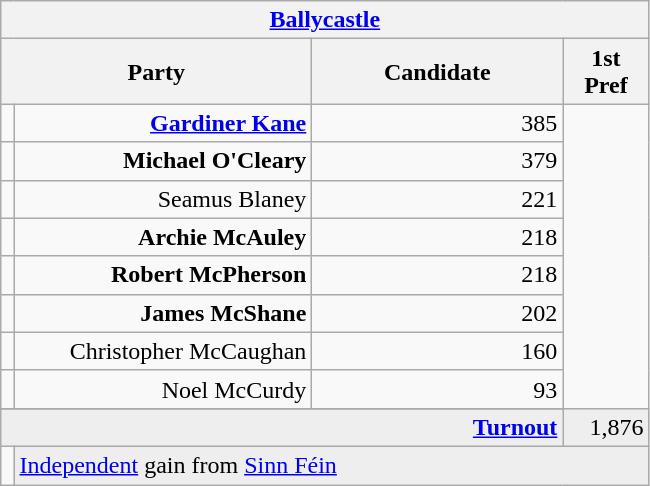<table class="wikitable">
<tr>
<th colspan="4" align="center"><a href='#'>Ballycastle</a></th>
</tr>
<tr>
<th colspan="2" align="center" width=200>Party</th>
<th width=160>Candidate</th>
<th width=50>1st Pref</th>
</tr>
<tr>
<td></td>
<td align="right"><strong><a href='#'>Gardiner Kane</a></strong></td>
<td align="right">385</td>
</tr>
<tr>
<td></td>
<td align="right"><strong>Michael O'Cleary</strong></td>
<td align="right">379</td>
</tr>
<tr>
<td></td>
<td align="right">Seamus Blaney</td>
<td align="right">221</td>
</tr>
<tr>
<td></td>
<td align="right"><strong>Archie McAuley</strong></td>
<td align="right">218</td>
</tr>
<tr>
<td></td>
<td align="right"><strong>Robert McPherson</strong></td>
<td align="right">218</td>
</tr>
<tr>
<td></td>
<td align="right"><strong>James McShane</strong></td>
<td align="right">202</td>
</tr>
<tr>
<td></td>
<td align="right">Christopher McCaughan</td>
<td align="right">160</td>
</tr>
<tr>
<td></td>
<td align="right">Noel McCurdy</td>
<td align="right">93</td>
</tr>
<tr>
</tr>
<tr bgcolor="EEEEEE">
<td colspan=3 align="right"><strong><a href='#'>Turnout</a></strong></td>
<td align="right">1,876</td>
</tr>
<tr>
<td bgcolor=></td>
<td colspan=3 bgcolor="EEEEEE"><a href='#'>Independent</a> gain from <a href='#'>Sinn Féin</a></td>
</tr>
</table>
